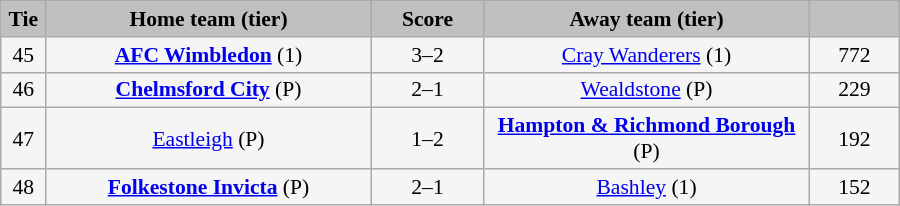<table class="wikitable" style="width: 600px; background:WhiteSmoke; text-align:center; font-size:90%">
<tr>
<td scope="col" style="width:  5.00%; background:silver;"><strong>Tie</strong></td>
<td scope="col" style="width: 36.25%; background:silver;"><strong>Home team (tier)</strong></td>
<td scope="col" style="width: 12.50%; background:silver;"><strong>Score</strong></td>
<td scope="col" style="width: 36.25%; background:silver;"><strong>Away team (tier)</strong></td>
<td scope="col" style="width: 10.00%; background:silver;"><strong></strong></td>
</tr>
<tr>
<td>45</td>
<td><strong><a href='#'>AFC Wimbledon</a></strong> (1)</td>
<td>3–2</td>
<td><a href='#'>Cray Wanderers</a> (1)</td>
<td>772</td>
</tr>
<tr>
<td>46</td>
<td><strong><a href='#'>Chelmsford City</a></strong> (P)</td>
<td>2–1</td>
<td><a href='#'>Wealdstone</a> (P)</td>
<td>229</td>
</tr>
<tr>
<td>47</td>
<td><a href='#'>Eastleigh</a> (P)</td>
<td>1–2</td>
<td><strong><a href='#'>Hampton & Richmond Borough</a></strong> (P)</td>
<td>192</td>
</tr>
<tr>
<td>48</td>
<td><strong><a href='#'>Folkestone Invicta</a></strong> (P)</td>
<td>2–1</td>
<td><a href='#'>Bashley</a> (1)</td>
<td>152</td>
</tr>
</table>
